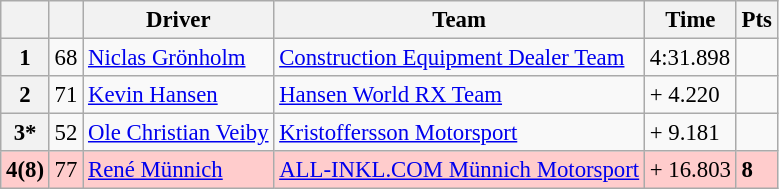<table class="wikitable" style="font-size:95%">
<tr>
<th></th>
<th></th>
<th>Driver</th>
<th>Team</th>
<th>Time</th>
<th>Pts</th>
</tr>
<tr>
<th>1</th>
<td>68</td>
<td> <a href='#'>Niclas Grönholm</a></td>
<td><a href='#'>Construction Equipment Dealer Team</a></td>
<td>4:31.898</td>
<td></td>
</tr>
<tr>
<th>2</th>
<td>71</td>
<td> <a href='#'>Kevin Hansen</a></td>
<td><a href='#'>Hansen World RX Team</a></td>
<td>+ 4.220</td>
<td></td>
</tr>
<tr>
<th>3*</th>
<td>52</td>
<td> <a href='#'>Ole Christian Veiby</a></td>
<td><a href='#'>Kristoffersson Motorsport</a></td>
<td>+ 9.181</td>
<td></td>
</tr>
<tr>
<th style="background:#ffcccc;">4(8)</th>
<td style="background:#ffcccc;">77</td>
<td style="background:#ffcccc;"> <a href='#'>René Münnich</a></td>
<td style="background:#ffcccc;"><a href='#'>ALL-INKL.COM Münnich Motorsport</a></td>
<td style="background:#ffcccc;">+ 16.803</td>
<td style="background:#ffcccc;"><strong>8</strong></td>
</tr>
</table>
